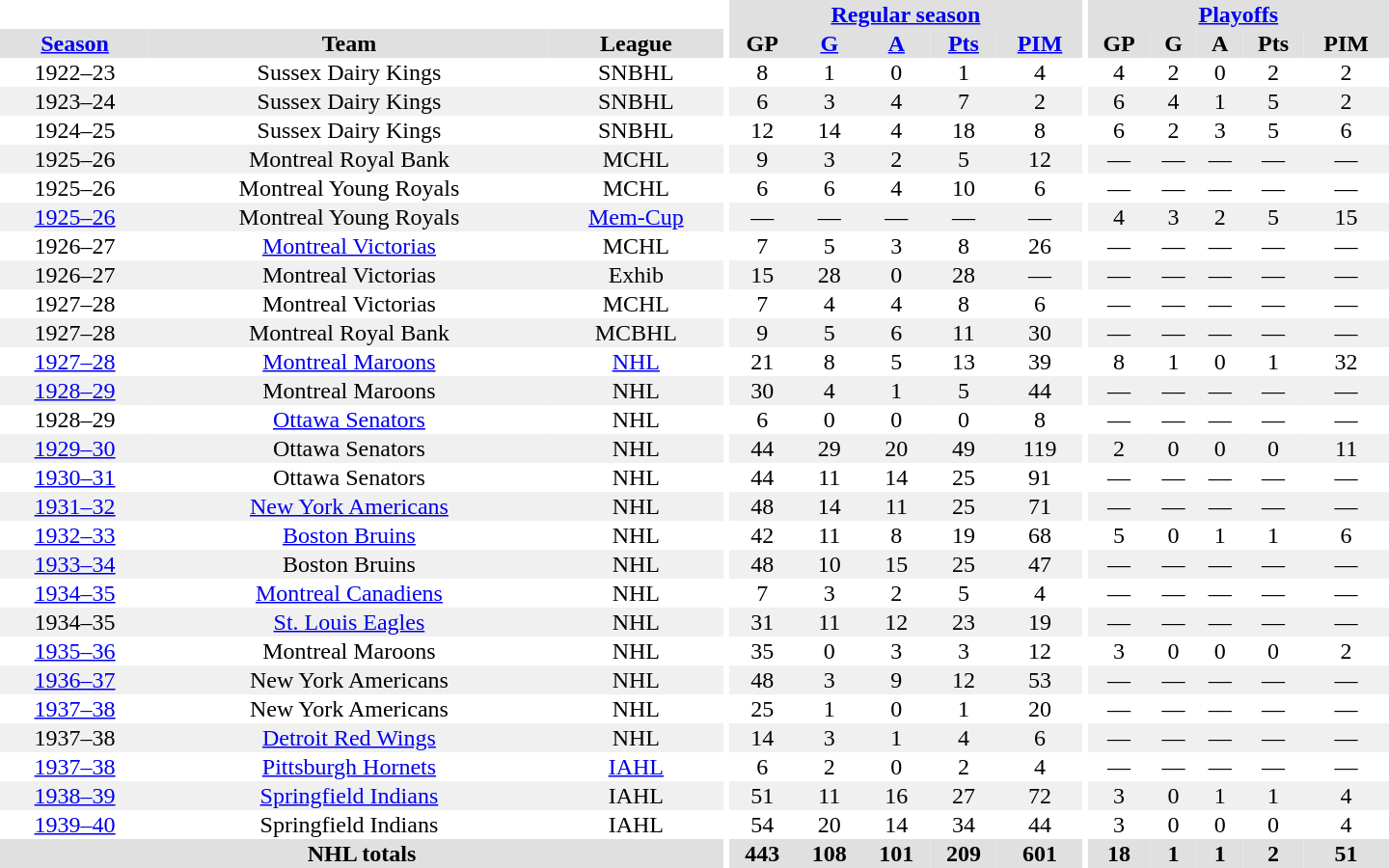<table border="0" cellpadding="1" cellspacing="0" style="text-align:center; width:60em">
<tr bgcolor="#e0e0e0">
<th colspan="3" bgcolor="#ffffff"></th>
<th rowspan="100" bgcolor="#ffffff"></th>
<th colspan="5"><a href='#'>Regular season</a></th>
<th rowspan="100" bgcolor="#ffffff"></th>
<th colspan="5"><a href='#'>Playoffs</a></th>
</tr>
<tr bgcolor="#e0e0e0">
<th><a href='#'>Season</a></th>
<th>Team</th>
<th>League</th>
<th>GP</th>
<th><a href='#'>G</a></th>
<th><a href='#'>A</a></th>
<th><a href='#'>Pts</a></th>
<th><a href='#'>PIM</a></th>
<th>GP</th>
<th>G</th>
<th>A</th>
<th>Pts</th>
<th>PIM</th>
</tr>
<tr>
<td>1922–23</td>
<td>Sussex Dairy Kings</td>
<td>SNBHL</td>
<td>8</td>
<td>1</td>
<td>0</td>
<td>1</td>
<td>4</td>
<td>4</td>
<td>2</td>
<td>0</td>
<td>2</td>
<td>2</td>
</tr>
<tr bgcolor="#f0f0f0">
<td>1923–24</td>
<td>Sussex Dairy Kings</td>
<td>SNBHL</td>
<td>6</td>
<td>3</td>
<td>4</td>
<td>7</td>
<td>2</td>
<td>6</td>
<td>4</td>
<td>1</td>
<td>5</td>
<td>2</td>
</tr>
<tr>
<td>1924–25</td>
<td>Sussex Dairy Kings</td>
<td>SNBHL</td>
<td>12</td>
<td>14</td>
<td>4</td>
<td>18</td>
<td>8</td>
<td>6</td>
<td>2</td>
<td>3</td>
<td>5</td>
<td>6</td>
</tr>
<tr bgcolor="#f0f0f0">
<td>1925–26</td>
<td>Montreal Royal Bank</td>
<td>MCHL</td>
<td>9</td>
<td>3</td>
<td>2</td>
<td>5</td>
<td>12</td>
<td>—</td>
<td>—</td>
<td>—</td>
<td>—</td>
<td>—</td>
</tr>
<tr>
<td>1925–26</td>
<td>Montreal Young Royals</td>
<td>MCHL</td>
<td>6</td>
<td>6</td>
<td>4</td>
<td>10</td>
<td>6</td>
<td>—</td>
<td>—</td>
<td>—</td>
<td>—</td>
<td>—</td>
</tr>
<tr bgcolor="#f0f0f0">
<td><a href='#'>1925–26</a></td>
<td>Montreal Young Royals</td>
<td><a href='#'>Mem-Cup</a></td>
<td>—</td>
<td>—</td>
<td>—</td>
<td>—</td>
<td>—</td>
<td>4</td>
<td>3</td>
<td>2</td>
<td>5</td>
<td>15</td>
</tr>
<tr>
<td>1926–27</td>
<td><a href='#'>Montreal Victorias</a></td>
<td>MCHL</td>
<td>7</td>
<td>5</td>
<td>3</td>
<td>8</td>
<td>26</td>
<td>—</td>
<td>—</td>
<td>—</td>
<td>—</td>
<td>—</td>
</tr>
<tr bgcolor="#f0f0f0">
<td>1926–27</td>
<td>Montreal Victorias</td>
<td>Exhib</td>
<td>15</td>
<td>28</td>
<td>0</td>
<td>28</td>
<td>—</td>
<td>—</td>
<td>—</td>
<td>—</td>
<td>—</td>
<td>—</td>
</tr>
<tr>
<td>1927–28</td>
<td>Montreal Victorias</td>
<td>MCHL</td>
<td>7</td>
<td>4</td>
<td>4</td>
<td>8</td>
<td>6</td>
<td>—</td>
<td>—</td>
<td>—</td>
<td>—</td>
<td>—</td>
</tr>
<tr bgcolor="#f0f0f0">
<td>1927–28</td>
<td>Montreal Royal Bank</td>
<td>MCBHL</td>
<td>9</td>
<td>5</td>
<td>6</td>
<td>11</td>
<td>30</td>
<td>—</td>
<td>—</td>
<td>—</td>
<td>—</td>
<td>—</td>
</tr>
<tr>
<td><a href='#'>1927–28</a></td>
<td><a href='#'>Montreal Maroons</a></td>
<td><a href='#'>NHL</a></td>
<td>21</td>
<td>8</td>
<td>5</td>
<td>13</td>
<td>39</td>
<td>8</td>
<td>1</td>
<td>0</td>
<td>1</td>
<td>32</td>
</tr>
<tr bgcolor="#f0f0f0">
<td><a href='#'>1928–29</a></td>
<td>Montreal Maroons</td>
<td>NHL</td>
<td>30</td>
<td>4</td>
<td>1</td>
<td>5</td>
<td>44</td>
<td>—</td>
<td>—</td>
<td>—</td>
<td>—</td>
<td>—</td>
</tr>
<tr>
<td>1928–29</td>
<td><a href='#'>Ottawa Senators</a></td>
<td>NHL</td>
<td>6</td>
<td>0</td>
<td>0</td>
<td>0</td>
<td>8</td>
<td>—</td>
<td>—</td>
<td>—</td>
<td>—</td>
<td>—</td>
</tr>
<tr bgcolor="#f0f0f0">
<td><a href='#'>1929–30</a></td>
<td>Ottawa Senators</td>
<td>NHL</td>
<td>44</td>
<td>29</td>
<td>20</td>
<td>49</td>
<td>119</td>
<td>2</td>
<td>0</td>
<td>0</td>
<td>0</td>
<td>11</td>
</tr>
<tr>
<td><a href='#'>1930–31</a></td>
<td>Ottawa Senators</td>
<td>NHL</td>
<td>44</td>
<td>11</td>
<td>14</td>
<td>25</td>
<td>91</td>
<td>—</td>
<td>—</td>
<td>—</td>
<td>—</td>
<td>—</td>
</tr>
<tr bgcolor="#f0f0f0">
<td><a href='#'>1931–32</a></td>
<td><a href='#'>New York Americans</a></td>
<td>NHL</td>
<td>48</td>
<td>14</td>
<td>11</td>
<td>25</td>
<td>71</td>
<td>—</td>
<td>—</td>
<td>—</td>
<td>—</td>
<td>—</td>
</tr>
<tr>
<td><a href='#'>1932–33</a></td>
<td><a href='#'>Boston Bruins</a></td>
<td>NHL</td>
<td>42</td>
<td>11</td>
<td>8</td>
<td>19</td>
<td>68</td>
<td>5</td>
<td>0</td>
<td>1</td>
<td>1</td>
<td>6</td>
</tr>
<tr bgcolor="#f0f0f0">
<td><a href='#'>1933–34</a></td>
<td>Boston Bruins</td>
<td>NHL</td>
<td>48</td>
<td>10</td>
<td>15</td>
<td>25</td>
<td>47</td>
<td>—</td>
<td>—</td>
<td>—</td>
<td>—</td>
<td>—</td>
</tr>
<tr>
<td><a href='#'>1934–35</a></td>
<td><a href='#'>Montreal Canadiens</a></td>
<td>NHL</td>
<td>7</td>
<td>3</td>
<td>2</td>
<td>5</td>
<td>4</td>
<td>—</td>
<td>—</td>
<td>—</td>
<td>—</td>
<td>—</td>
</tr>
<tr bgcolor="#f0f0f0">
<td>1934–35</td>
<td><a href='#'>St. Louis Eagles</a></td>
<td>NHL</td>
<td>31</td>
<td>11</td>
<td>12</td>
<td>23</td>
<td>19</td>
<td>—</td>
<td>—</td>
<td>—</td>
<td>—</td>
<td>—</td>
</tr>
<tr>
<td><a href='#'>1935–36</a></td>
<td>Montreal Maroons</td>
<td>NHL</td>
<td>35</td>
<td>0</td>
<td>3</td>
<td>3</td>
<td>12</td>
<td>3</td>
<td>0</td>
<td>0</td>
<td>0</td>
<td>2</td>
</tr>
<tr bgcolor="#f0f0f0">
<td><a href='#'>1936–37</a></td>
<td>New York Americans</td>
<td>NHL</td>
<td>48</td>
<td>3</td>
<td>9</td>
<td>12</td>
<td>53</td>
<td>—</td>
<td>—</td>
<td>—</td>
<td>—</td>
<td>—</td>
</tr>
<tr>
<td><a href='#'>1937–38</a></td>
<td>New York Americans</td>
<td>NHL</td>
<td>25</td>
<td>1</td>
<td>0</td>
<td>1</td>
<td>20</td>
<td>—</td>
<td>—</td>
<td>—</td>
<td>—</td>
<td>—</td>
</tr>
<tr bgcolor="#f0f0f0">
<td>1937–38</td>
<td><a href='#'>Detroit Red Wings</a></td>
<td>NHL</td>
<td>14</td>
<td>3</td>
<td>1</td>
<td>4</td>
<td>6</td>
<td>—</td>
<td>—</td>
<td>—</td>
<td>—</td>
<td>—</td>
</tr>
<tr>
<td><a href='#'>1937–38</a></td>
<td><a href='#'>Pittsburgh Hornets</a></td>
<td><a href='#'>IAHL</a></td>
<td>6</td>
<td>2</td>
<td>0</td>
<td>2</td>
<td>4</td>
<td>—</td>
<td>—</td>
<td>—</td>
<td>—</td>
<td>—</td>
</tr>
<tr bgcolor="#f0f0f0">
<td><a href='#'>1938–39</a></td>
<td><a href='#'>Springfield Indians</a></td>
<td>IAHL</td>
<td>51</td>
<td>11</td>
<td>16</td>
<td>27</td>
<td>72</td>
<td>3</td>
<td>0</td>
<td>1</td>
<td>1</td>
<td>4</td>
</tr>
<tr>
<td><a href='#'>1939–40</a></td>
<td>Springfield Indians</td>
<td>IAHL</td>
<td>54</td>
<td>20</td>
<td>14</td>
<td>34</td>
<td>44</td>
<td>3</td>
<td>0</td>
<td>0</td>
<td>0</td>
<td>4</td>
</tr>
<tr bgcolor="#e0e0e0">
<th colspan="3">NHL totals</th>
<th>443</th>
<th>108</th>
<th>101</th>
<th>209</th>
<th>601</th>
<th>18</th>
<th>1</th>
<th>1</th>
<th>2</th>
<th>51</th>
</tr>
</table>
